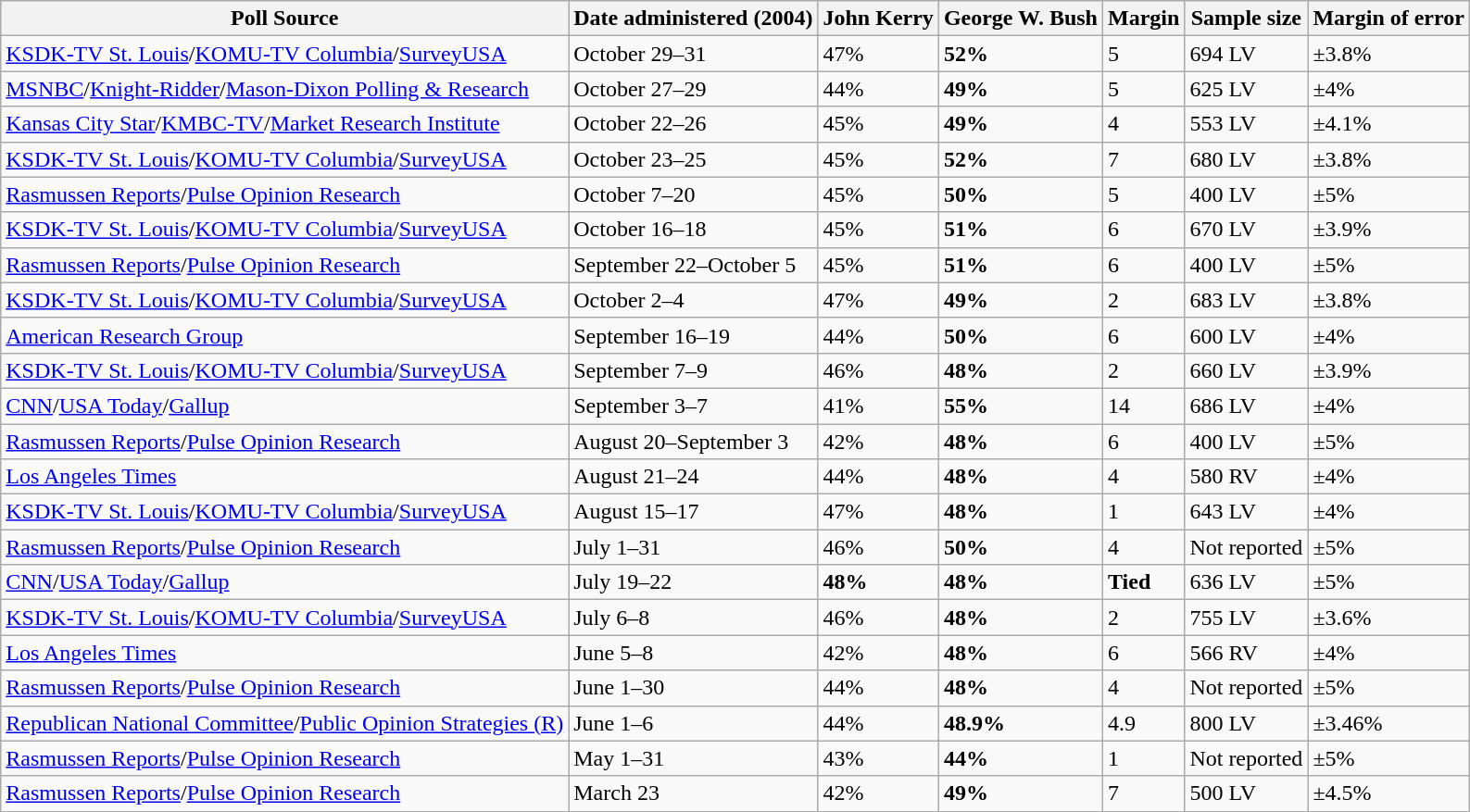<table class="wikitable">
<tr>
<th>Poll Source</th>
<th>Date administered (2004)</th>
<th>John Kerry</th>
<th>George W. Bush</th>
<th>Margin</th>
<th>Sample size</th>
<th>Margin of error</th>
</tr>
<tr>
<td><a href='#'>KSDK-TV St. Louis</a>/<a href='#'>KOMU-TV Columbia</a>/<a href='#'>SurveyUSA</a></td>
<td>October 29–31</td>
<td>47%</td>
<td><strong>52%</strong></td>
<td>5</td>
<td>694 LV</td>
<td>±3.8%</td>
</tr>
<tr>
<td><a href='#'>MSNBC</a>/<a href='#'>Knight-Ridder</a>/<a href='#'>Mason-Dixon Polling & Research</a></td>
<td>October 27–29</td>
<td>44%</td>
<td><strong>49%</strong></td>
<td>5</td>
<td>625 LV</td>
<td>±4%</td>
</tr>
<tr>
<td><a href='#'>Kansas City Star</a>/<a href='#'>KMBC-TV</a>/<a href='#'>Market Research Institute</a></td>
<td>October 22–26</td>
<td>45%</td>
<td><strong>49%</strong></td>
<td>4</td>
<td>553 LV</td>
<td>±4.1%</td>
</tr>
<tr>
<td><a href='#'>KSDK-TV St. Louis</a>/<a href='#'>KOMU-TV Columbia</a>/<a href='#'>SurveyUSA</a></td>
<td>October 23–25</td>
<td>45%</td>
<td><strong>52%</strong></td>
<td>7</td>
<td>680 LV</td>
<td>±3.8%</td>
</tr>
<tr>
<td><a href='#'>Rasmussen Reports</a>/<a href='#'>Pulse Opinion Research</a></td>
<td>October 7–20</td>
<td>45%</td>
<td><strong>50%</strong></td>
<td>5</td>
<td>400 LV</td>
<td>±5%</td>
</tr>
<tr>
<td><a href='#'>KSDK-TV St. Louis</a>/<a href='#'>KOMU-TV Columbia</a>/<a href='#'>SurveyUSA</a></td>
<td>October 16–18</td>
<td>45%</td>
<td><strong>51%</strong></td>
<td>6</td>
<td>670 LV</td>
<td>±3.9%</td>
</tr>
<tr>
<td><a href='#'>Rasmussen Reports</a>/<a href='#'>Pulse Opinion Research</a></td>
<td>September 22–October 5</td>
<td>45%</td>
<td><strong>51%</strong></td>
<td>6</td>
<td>400 LV</td>
<td>±5%</td>
</tr>
<tr>
<td><a href='#'>KSDK-TV St. Louis</a>/<a href='#'>KOMU-TV Columbia</a>/<a href='#'>SurveyUSA</a></td>
<td>October 2–4</td>
<td>47%</td>
<td><strong>49%</strong></td>
<td>2</td>
<td>683 LV</td>
<td>±3.8%</td>
</tr>
<tr>
<td><a href='#'>American Research Group</a></td>
<td>September 16–19</td>
<td>44%</td>
<td><strong>50%</strong></td>
<td>6</td>
<td>600 LV</td>
<td>±4%</td>
</tr>
<tr>
<td><a href='#'>KSDK-TV St. Louis</a>/<a href='#'>KOMU-TV Columbia</a>/<a href='#'>SurveyUSA</a></td>
<td>September 7–9</td>
<td>46%</td>
<td><strong>48%</strong></td>
<td>2</td>
<td>660 LV</td>
<td>±3.9%</td>
</tr>
<tr>
<td><a href='#'>CNN</a>/<a href='#'>USA Today</a>/<a href='#'>Gallup</a></td>
<td>September 3–7</td>
<td>41%</td>
<td><strong>55%</strong></td>
<td>14</td>
<td>686 LV</td>
<td>±4%</td>
</tr>
<tr>
<td><a href='#'>Rasmussen Reports</a>/<a href='#'>Pulse Opinion Research</a></td>
<td>August 20–September 3</td>
<td>42%</td>
<td><strong>48%</strong></td>
<td>6</td>
<td>400 LV</td>
<td>±5%</td>
</tr>
<tr>
<td><a href='#'>Los Angeles Times</a></td>
<td>August 21–24</td>
<td>44%</td>
<td><strong>48%</strong></td>
<td>4</td>
<td>580 RV</td>
<td>±4%</td>
</tr>
<tr>
<td><a href='#'>KSDK-TV St. Louis</a>/<a href='#'>KOMU-TV Columbia</a>/<a href='#'>SurveyUSA</a></td>
<td>August 15–17</td>
<td>47%</td>
<td><strong>48%</strong></td>
<td>1</td>
<td>643 LV</td>
<td>±4%</td>
</tr>
<tr>
<td><a href='#'>Rasmussen Reports</a>/<a href='#'>Pulse Opinion Research</a></td>
<td>July 1–31</td>
<td>46%</td>
<td><strong>50%</strong></td>
<td>4</td>
<td>Not reported</td>
<td>±5%</td>
</tr>
<tr>
<td><a href='#'>CNN</a>/<a href='#'>USA Today</a>/<a href='#'>Gallup</a></td>
<td>July 19–22</td>
<td><strong>48%</strong></td>
<td><strong>48%</strong></td>
<td><strong>Tied</strong></td>
<td>636 LV</td>
<td>±5%</td>
</tr>
<tr>
<td><a href='#'>KSDK-TV St. Louis</a>/<a href='#'>KOMU-TV Columbia</a>/<a href='#'>SurveyUSA</a></td>
<td>July 6–8</td>
<td>46%</td>
<td><strong>48%</strong></td>
<td>2</td>
<td>755 LV</td>
<td>±3.6%</td>
</tr>
<tr>
<td><a href='#'>Los Angeles Times</a></td>
<td>June 5–8</td>
<td>42%</td>
<td><strong>48%</strong></td>
<td>6</td>
<td>566 RV</td>
<td>±4%</td>
</tr>
<tr>
<td><a href='#'>Rasmussen Reports</a>/<a href='#'>Pulse Opinion Research</a></td>
<td>June 1–30</td>
<td>44%</td>
<td><strong>48%</strong></td>
<td>4</td>
<td>Not reported</td>
<td>±5%</td>
</tr>
<tr>
<td><a href='#'>Republican National Committee</a>/<a href='#'>Public Opinion Strategies (R)</a></td>
<td>June 1–6</td>
<td>44%</td>
<td><strong>48.9%</strong></td>
<td>4.9</td>
<td>800 LV</td>
<td>±3.46%</td>
</tr>
<tr>
<td><a href='#'>Rasmussen Reports</a>/<a href='#'>Pulse Opinion Research</a></td>
<td>May 1–31</td>
<td>43%</td>
<td><strong>44%</strong></td>
<td>1</td>
<td>Not reported</td>
<td>±5%</td>
</tr>
<tr>
<td><a href='#'>Rasmussen Reports</a>/<a href='#'>Pulse Opinion Research</a></td>
<td>March 23</td>
<td>42%</td>
<td><strong>49%</strong></td>
<td>7</td>
<td>500 LV</td>
<td>±4.5%</td>
</tr>
</table>
